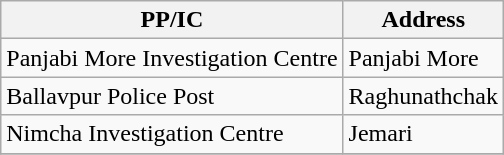<table class="wikitable sortable">
<tr>
<th>PP/IC</th>
<th>Address</th>
</tr>
<tr>
<td>Panjabi More Investigation Centre</td>
<td>Panjabi More</td>
</tr>
<tr>
<td>Ballavpur Police Post</td>
<td>Raghunathchak</td>
</tr>
<tr>
<td>Nimcha Investigation Centre</td>
<td>Jemari</td>
</tr>
<tr>
</tr>
</table>
